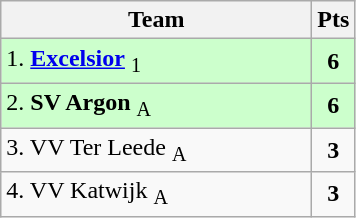<table class="wikitable" style="text-align:center; float:left; margin-right:1em">
<tr>
<th style="width:200px">Team</th>
<th width=20>Pts</th>
</tr>
<tr bgcolor=ccffcc>
<td align=left>1. <strong><a href='#'>Excelsior</a></strong> <sub>1</sub></td>
<td><strong>6</strong></td>
</tr>
<tr bgcolor=ccffcc>
<td align=left>2. <strong>SV Argon</strong> <sub>A</sub></td>
<td><strong>6</strong></td>
</tr>
<tr>
<td align=left>3. VV Ter Leede <sub>A</sub></td>
<td><strong>3</strong></td>
</tr>
<tr>
<td align=left>4. VV Katwijk <sub>A</sub></td>
<td><strong>3</strong></td>
</tr>
</table>
